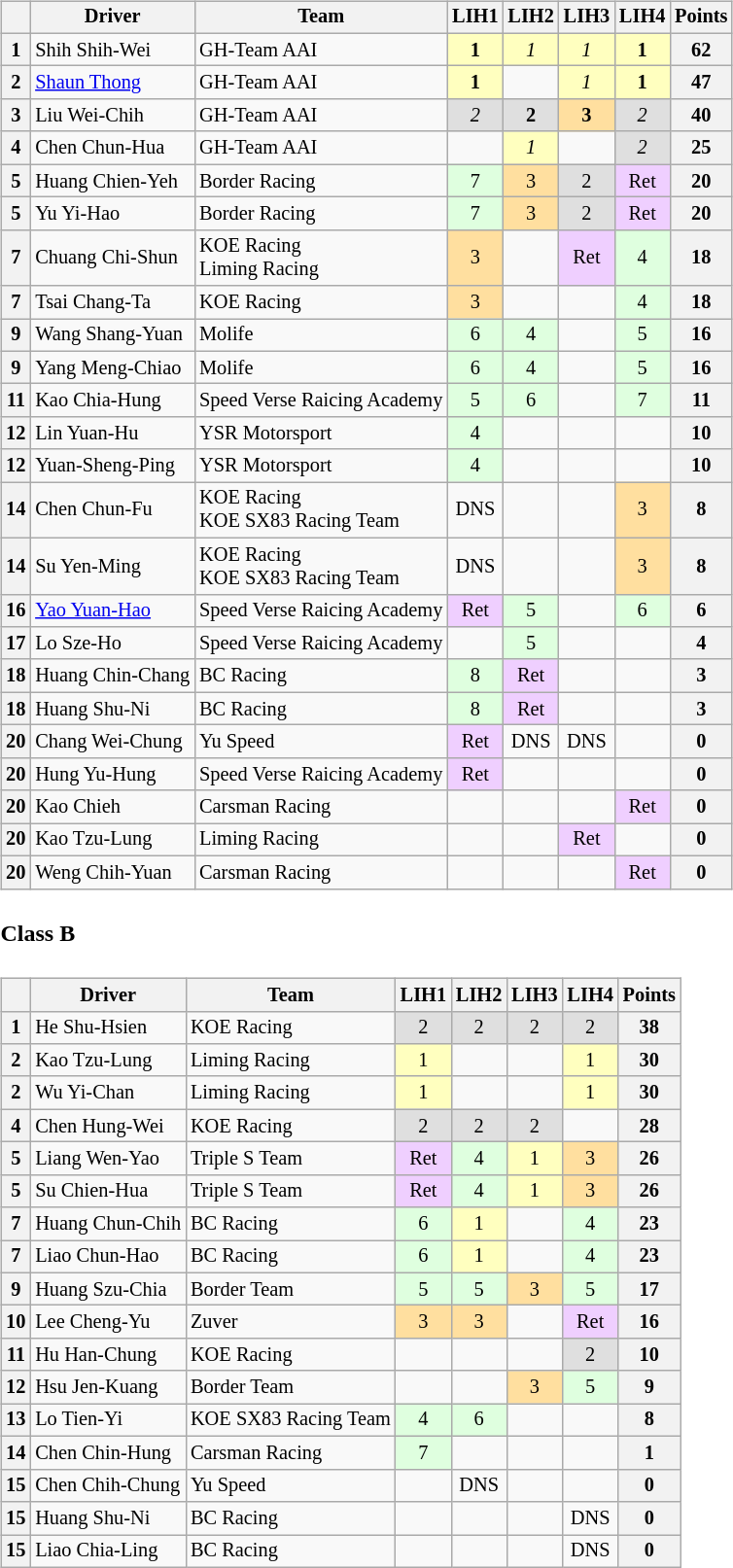<table>
<tr>
<td><br><table class="wikitable" style="font-size:85%; text-align:center;">
<tr>
<th></th>
<th>Driver</th>
<th>Team</th>
<th>LIH1</th>
<th>LIH2</th>
<th>LIH3</th>
<th>LIH4</th>
<th>Points</th>
</tr>
<tr>
<th>1</th>
<td align=left> Shih Shih-Wei</td>
<td align=left> GH-Team AAI</td>
<td style="background:#ffffbf;"><strong>1</strong></td>
<td style="background:#ffffbf;"><em>1</em></td>
<td style="background:#ffffbf;"><em>1</em></td>
<td style="background:#ffffbf;"><strong>1</strong></td>
<th>62</th>
</tr>
<tr>
<th>2</th>
<td align=left> <a href='#'>Shaun Thong</a></td>
<td align=left> GH-Team AAI</td>
<td style="background:#ffffbf;"><strong>1</strong></td>
<td></td>
<td style="background:#ffffbf;"><em>1</em></td>
<td style="background:#ffffbf;"><strong>1</strong></td>
<th>47</th>
</tr>
<tr>
<th>3</th>
<td align=left> Liu Wei-Chih</td>
<td align=left> GH-Team AAI</td>
<td style="background:#dfdfdf;"><em>2</em></td>
<td style="background:#dfdfdf;"><strong>2</strong></td>
<td style="background:#ffdf9f;"><strong>3</strong></td>
<td style="background:#dfdfdf;"><em>2</em></td>
<th>40</th>
</tr>
<tr>
<th>4</th>
<td align=left> Chen Chun-Hua</td>
<td align=left> GH-Team AAI</td>
<td></td>
<td style="background:#ffffbf;"><em>1</em></td>
<td></td>
<td style="background:#dfdfdf;"><em>2</em></td>
<th>25</th>
</tr>
<tr>
<th>5</th>
<td align=left> Huang Chien-Yeh</td>
<td align=left> Border Racing</td>
<td style="background:#dfffdf;">7</td>
<td style="background:#ffdf9f;">3</td>
<td style="background:#dfdfdf;">2</td>
<td style="background:#efcfff;">Ret</td>
<th>20</th>
</tr>
<tr>
<th>5</th>
<td align=left> Yu Yi-Hao</td>
<td align=left> Border Racing</td>
<td style="background:#dfffdf;">7</td>
<td style="background:#ffdf9f;">3</td>
<td style="background:#dfdfdf;">2</td>
<td style="background:#efcfff;">Ret</td>
<th>20</th>
</tr>
<tr>
<th>7</th>
<td align=left> Chuang Chi-Shun</td>
<td align=left> KOE Racing<br> Liming Racing</td>
<td style="background:#ffdf9f;">3</td>
<td></td>
<td style="background:#efcfff;">Ret</td>
<td style="background:#dfffdf;">4</td>
<th>18</th>
</tr>
<tr>
<th>7</th>
<td align=left> Tsai Chang-Ta</td>
<td align=left> KOE Racing</td>
<td style="background:#ffdf9f;">3</td>
<td></td>
<td></td>
<td style="background:#dfffdf;">4</td>
<th>18</th>
</tr>
<tr>
<th>9</th>
<td align=left> Wang Shang-Yuan</td>
<td align=left> Molife</td>
<td style="background:#dfffdf;">6</td>
<td style="background:#dfffdf;">4</td>
<td></td>
<td style="background:#dfffdf;">5</td>
<th>16</th>
</tr>
<tr>
<th>9</th>
<td align=left> Yang Meng-Chiao</td>
<td align=left> Molife</td>
<td style="background:#dfffdf;">6</td>
<td style="background:#dfffdf;">4</td>
<td></td>
<td style="background:#dfffdf;">5</td>
<th>16</th>
</tr>
<tr>
<th>11</th>
<td align=left> Kao Chia-Hung</td>
<td align=left> Speed Verse Raicing Academy</td>
<td style="background:#dfffdf;">5</td>
<td style="background:#dfffdf;">6</td>
<td></td>
<td style="background:#dfffdf;">7</td>
<th>11</th>
</tr>
<tr>
<th>12</th>
<td align=left> Lin Yuan-Hu</td>
<td align=left> YSR Motorsport</td>
<td style="background:#dfffdf;">4</td>
<td></td>
<td></td>
<td></td>
<th>10</th>
</tr>
<tr>
<th>12</th>
<td align=left> Yuan-Sheng-Ping</td>
<td align=left> YSR Motorsport</td>
<td style="background:#dfffdf;">4</td>
<td></td>
<td></td>
<td></td>
<th>10</th>
</tr>
<tr>
<th>14</th>
<td align=left> Chen Chun-Fu</td>
<td align=left> KOE Racing<br> KOE SX83 Racing Team</td>
<td>DNS</td>
<td></td>
<td></td>
<td style="background:#ffdf9f;">3</td>
<th>8</th>
</tr>
<tr>
<th>14</th>
<td align=left> Su Yen-Ming</td>
<td align=left> KOE Racing<br> KOE SX83 Racing Team</td>
<td>DNS</td>
<td></td>
<td></td>
<td style="background:#ffdf9f;">3</td>
<th>8</th>
</tr>
<tr>
<th>16</th>
<td align=left> <a href='#'>Yao Yuan-Hao</a></td>
<td align=left> Speed Verse Raicing Academy</td>
<td style="background:#efcfff;">Ret</td>
<td style="background:#dfffdf;">5</td>
<td></td>
<td style="background:#dfffdf;">6</td>
<th>6</th>
</tr>
<tr>
<th>17</th>
<td align=left> Lo Sze-Ho</td>
<td align=left> Speed Verse Raicing Academy</td>
<td></td>
<td style="background:#dfffdf;">5</td>
<td></td>
<td></td>
<th>4</th>
</tr>
<tr>
<th>18</th>
<td align=left> Huang Chin-Chang</td>
<td align=left> BC Racing</td>
<td style="background:#dfffdf;">8</td>
<td style="background:#efcfff;">Ret</td>
<td></td>
<td></td>
<th>3</th>
</tr>
<tr>
<th>18</th>
<td align=left> Huang Shu-Ni</td>
<td align=left> BC Racing</td>
<td style="background:#dfffdf;">8</td>
<td style="background:#efcfff;">Ret</td>
<td></td>
<td></td>
<th>3</th>
</tr>
<tr>
<th>20</th>
<td align=left> Chang Wei-Chung</td>
<td align=left> Yu Speed</td>
<td style="background:#efcfff;">Ret</td>
<td>DNS</td>
<td>DNS</td>
<td></td>
<th>0</th>
</tr>
<tr>
<th>20</th>
<td align=left> Hung Yu-Hung</td>
<td align=left> Speed Verse Raicing Academy</td>
<td style="background:#efcfff;">Ret</td>
<td></td>
<td></td>
<td></td>
<th>0</th>
</tr>
<tr>
<th>20</th>
<td align=left> Kao Chieh</td>
<td align=left> Carsman Racing</td>
<td></td>
<td></td>
<td></td>
<td style="background:#efcfff;">Ret</td>
<th>0</th>
</tr>
<tr>
<th>20</th>
<td align=left> Kao Tzu-Lung</td>
<td align=left> Liming Racing</td>
<td></td>
<td></td>
<td style="background:#efcfff;">Ret</td>
<td></td>
<th>0</th>
</tr>
<tr>
<th>20</th>
<td align=left> Weng Chih-Yuan</td>
<td align=left> Carsman Racing</td>
<td></td>
<td></td>
<td></td>
<td style="background:#efcfff;">Ret</td>
<th>0</th>
</tr>
</table>
<h4>Class B</h4><table class="wikitable" style="font-size:85%; text-align:center;">
<tr>
<th></th>
<th>Driver</th>
<th>Team</th>
<th>LIH1</th>
<th>LIH2</th>
<th>LIH3</th>
<th>LIH4</th>
<th>Points</th>
</tr>
<tr>
<th>1</th>
<td align=left> He Shu-Hsien</td>
<td align=left> KOE Racing</td>
<td style="background:#dfdfdf;">2</td>
<td style="background:#dfdfdf;">2</td>
<td style="background:#dfdfdf;">2</td>
<td style="background:#dfdfdf;">2</td>
<th>38</th>
</tr>
<tr>
<th>2</th>
<td align=left> Kao Tzu-Lung</td>
<td align=left> Liming Racing</td>
<td style="background:#ffffbf;">1</td>
<td></td>
<td></td>
<td style="background:#ffffbf;">1</td>
<th>30</th>
</tr>
<tr>
<th>2</th>
<td align=left> Wu Yi-Chan</td>
<td align=left> Liming Racing</td>
<td style="background:#ffffbf;">1</td>
<td></td>
<td></td>
<td style="background:#ffffbf;">1</td>
<th>30</th>
</tr>
<tr>
<th>4</th>
<td align=left> Chen Hung-Wei</td>
<td align=left> KOE Racing</td>
<td style="background:#dfdfdf;">2</td>
<td style="background:#dfdfdf;">2</td>
<td style="background:#dfdfdf;">2</td>
<td></td>
<th>28</th>
</tr>
<tr>
<th>5</th>
<td align=left> Liang Wen-Yao</td>
<td align=left> Triple S Team</td>
<td style="background:#efcfff;">Ret</td>
<td style="background:#dfffdf;">4</td>
<td style="background:#ffffbf;">1</td>
<td style="background:#ffdf9f;">3</td>
<th>26</th>
</tr>
<tr>
<th>5</th>
<td align=left> Su Chien-Hua</td>
<td align=left> Triple S Team</td>
<td style="background:#efcfff;">Ret</td>
<td style="background:#dfffdf;">4</td>
<td style="background:#ffffbf;">1</td>
<td style="background:#ffdf9f;">3</td>
<th>26</th>
</tr>
<tr>
<th>7</th>
<td align=left> Huang Chun-Chih</td>
<td align=left> BC Racing</td>
<td style="background:#dfffdf;">6</td>
<td style="background:#ffffbf;">1</td>
<td></td>
<td style="background:#dfffdf;">4</td>
<th>23</th>
</tr>
<tr>
<th>7</th>
<td align=left> Liao Chun-Hao</td>
<td align=left> BC Racing</td>
<td style="background:#dfffdf;">6</td>
<td style="background:#ffffbf;">1</td>
<td></td>
<td style="background:#dfffdf;">4</td>
<th>23</th>
</tr>
<tr>
<th>9</th>
<td align=left> Huang Szu-Chia</td>
<td align=left> Border Team</td>
<td style="background:#dfffdf;">5</td>
<td style="background:#dfffdf;">5</td>
<td style="background:#ffdf9f;">3</td>
<td style="background:#dfffdf;">5</td>
<th>17</th>
</tr>
<tr>
<th>10</th>
<td align=left> Lee Cheng-Yu</td>
<td align=left> Zuver</td>
<td style="background:#ffdf9f;">3</td>
<td style="background:#ffdf9f;">3</td>
<td></td>
<td style="background:#efcfff;">Ret</td>
<th>16</th>
</tr>
<tr>
<th>11</th>
<td align=left> Hu Han-Chung</td>
<td align=left> KOE Racing</td>
<td></td>
<td></td>
<td></td>
<td style="background:#dfdfdf;">2</td>
<th>10</th>
</tr>
<tr>
<th>12</th>
<td align=left> Hsu Jen-Kuang</td>
<td align=left> Border Team</td>
<td></td>
<td></td>
<td style="background:#ffdf9f;">3</td>
<td style="background:#dfffdf;">5</td>
<th>9</th>
</tr>
<tr>
<th>13</th>
<td align=left> Lo Tien-Yi</td>
<td align=left> KOE SX83 Racing Team</td>
<td style="background:#dfffdf;">4</td>
<td style="background:#dfffdf;">6</td>
<td></td>
<td></td>
<th>8</th>
</tr>
<tr>
<th>14</th>
<td align=left> Chen Chin-Hung</td>
<td align=left> Carsman Racing</td>
<td style="background:#dfffdf;">7</td>
<td></td>
<td></td>
<td></td>
<th>1</th>
</tr>
<tr>
<th>15</th>
<td align=left> Chen Chih-Chung</td>
<td align=left> Yu Speed</td>
<td></td>
<td>DNS</td>
<td></td>
<td></td>
<th>0</th>
</tr>
<tr>
<th>15</th>
<td align=left> Huang Shu-Ni</td>
<td align=left> BC Racing</td>
<td></td>
<td></td>
<td></td>
<td>DNS</td>
<th>0</th>
</tr>
<tr>
<th>15</th>
<td align=left> Liao Chia-Ling</td>
<td align=left> BC Racing</td>
<td></td>
<td></td>
<td></td>
<td>DNS</td>
<th>0</th>
</tr>
</table>
</td>
<td valign="top"></td>
</tr>
</table>
